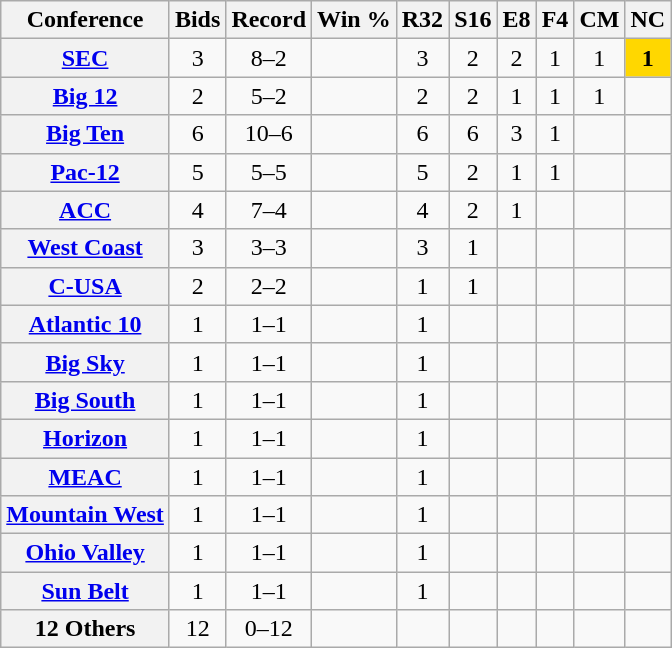<table class="wikitable sortable plainrowheaders" style="text-align:center;">
<tr>
<th scope="col">Conference</th>
<th scope="col">Bids</th>
<th scope="col">Record</th>
<th scope="col">Win %</th>
<th scope="col">R32</th>
<th scope="col">S16</th>
<th scope="col">E8</th>
<th scope="col">F4</th>
<th scope="col">CM</th>
<th scope="col">NC</th>
</tr>
<tr>
<th scope="row"><a href='#'>SEC</a></th>
<td>3</td>
<td>8–2</td>
<td></td>
<td>3</td>
<td>2</td>
<td>2</td>
<td>1</td>
<td>1</td>
<td style="background:gold;"><strong>1</strong></td>
</tr>
<tr>
<th scope="row"><a href='#'>Big 12</a></th>
<td>2</td>
<td>5–2</td>
<td></td>
<td>2</td>
<td>2</td>
<td>1</td>
<td>1</td>
<td>1</td>
<td></td>
</tr>
<tr>
<th scope="row"><a href='#'>Big Ten</a></th>
<td>6</td>
<td>10–6</td>
<td></td>
<td>6</td>
<td>6</td>
<td>3</td>
<td>1</td>
<td></td>
<td></td>
</tr>
<tr>
<th scope="row"><a href='#'>Pac-12</a></th>
<td>5</td>
<td>5–5</td>
<td></td>
<td>5</td>
<td>2</td>
<td>1</td>
<td>1</td>
<td></td>
<td></td>
</tr>
<tr>
<th scope="row"><a href='#'>ACC</a></th>
<td>4</td>
<td>7–4</td>
<td></td>
<td>4</td>
<td>2</td>
<td>1</td>
<td></td>
<td></td>
<td></td>
</tr>
<tr>
<th scope="row"><a href='#'>West Coast</a></th>
<td>3</td>
<td>3–3</td>
<td></td>
<td>3</td>
<td>1</td>
<td></td>
<td></td>
<td></td>
<td></td>
</tr>
<tr>
<th scope="row"><a href='#'>C-USA</a></th>
<td>2</td>
<td>2–2</td>
<td></td>
<td>1</td>
<td>1</td>
<td></td>
<td></td>
<td></td>
<td></td>
</tr>
<tr>
<th scope="row"><a href='#'>Atlantic 10</a></th>
<td>1</td>
<td>1–1</td>
<td></td>
<td>1</td>
<td></td>
<td></td>
<td></td>
<td></td>
<td></td>
</tr>
<tr>
<th scope="row"><a href='#'>Big Sky</a></th>
<td>1</td>
<td>1–1</td>
<td></td>
<td>1</td>
<td></td>
<td></td>
<td></td>
<td></td>
<td></td>
</tr>
<tr>
<th scope="row"><a href='#'>Big South</a></th>
<td>1</td>
<td>1–1</td>
<td></td>
<td>1</td>
<td></td>
<td></td>
<td></td>
<td></td>
<td></td>
</tr>
<tr>
<th scope="row"><a href='#'>Horizon</a></th>
<td>1</td>
<td>1–1</td>
<td></td>
<td>1</td>
<td></td>
<td></td>
<td></td>
<td></td>
<td></td>
</tr>
<tr>
<th scope="row"><a href='#'>MEAC</a></th>
<td>1</td>
<td>1–1</td>
<td></td>
<td>1</td>
<td></td>
<td></td>
<td></td>
<td></td>
<td></td>
</tr>
<tr>
<th scope="row"><a href='#'>Mountain West</a></th>
<td>1</td>
<td>1–1</td>
<td></td>
<td>1</td>
<td></td>
<td></td>
<td></td>
<td></td>
<td></td>
</tr>
<tr>
<th scope="row"><a href='#'>Ohio Valley</a></th>
<td>1</td>
<td>1–1</td>
<td></td>
<td>1</td>
<td></td>
<td></td>
<td></td>
<td></td>
<td></td>
</tr>
<tr>
<th scope="row"><a href='#'>Sun Belt</a></th>
<td>1</td>
<td>1–1</td>
<td></td>
<td>1</td>
<td></td>
<td></td>
<td></td>
<td></td>
<td></td>
</tr>
<tr>
<th scope="row">12 Others</th>
<td>12</td>
<td>0–12</td>
<td></td>
<td></td>
<td></td>
<td></td>
<td></td>
<td></td>
<td></td>
</tr>
</table>
